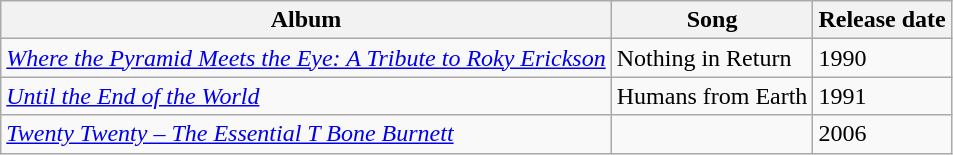<table class="wikitable sortable">
<tr>
<th>Album</th>
<th>Song</th>
<th>Release date</th>
</tr>
<tr>
<td><em><a href='#'>Where the Pyramid Meets the Eye: A Tribute to Roky Erickson</a></em></td>
<td>Nothing in Return</td>
<td>1990</td>
</tr>
<tr>
<td><em><a href='#'>Until the End of the World</a></em></td>
<td>Humans from Earth</td>
<td>1991</td>
</tr>
<tr>
<td><em><a href='#'>Twenty Twenty – The Essential T Bone Burnett</a></em></td>
<td></td>
<td>2006</td>
</tr>
</table>
